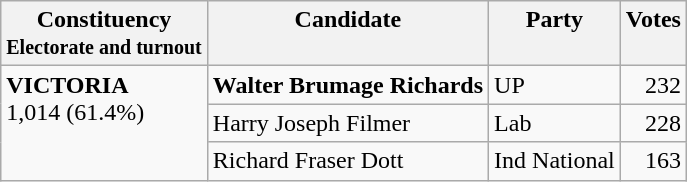<table class="wikitable">
<tr>
<th align="left">Constituency<br><small>Electorate and turnout</small></th>
<th align="center" valign="top">Candidate</th>
<th align="center" valign="top">Party</th>
<th align="center" valign="top">Votes</th>
</tr>
<tr>
<td valign="top" rowspan="3"><strong>VICTORIA</strong><br>1,014 (61.4%)</td>
<td align="left"><strong>Walter Brumage Richards</strong></td>
<td align="left">UP</td>
<td align="right">232</td>
</tr>
<tr>
<td align="left">Harry Joseph Filmer</td>
<td align="left">Lab</td>
<td align="right">228</td>
</tr>
<tr>
<td align="left">Richard Fraser Dott</td>
<td align="left">Ind National</td>
<td align="right">163</td>
</tr>
</table>
